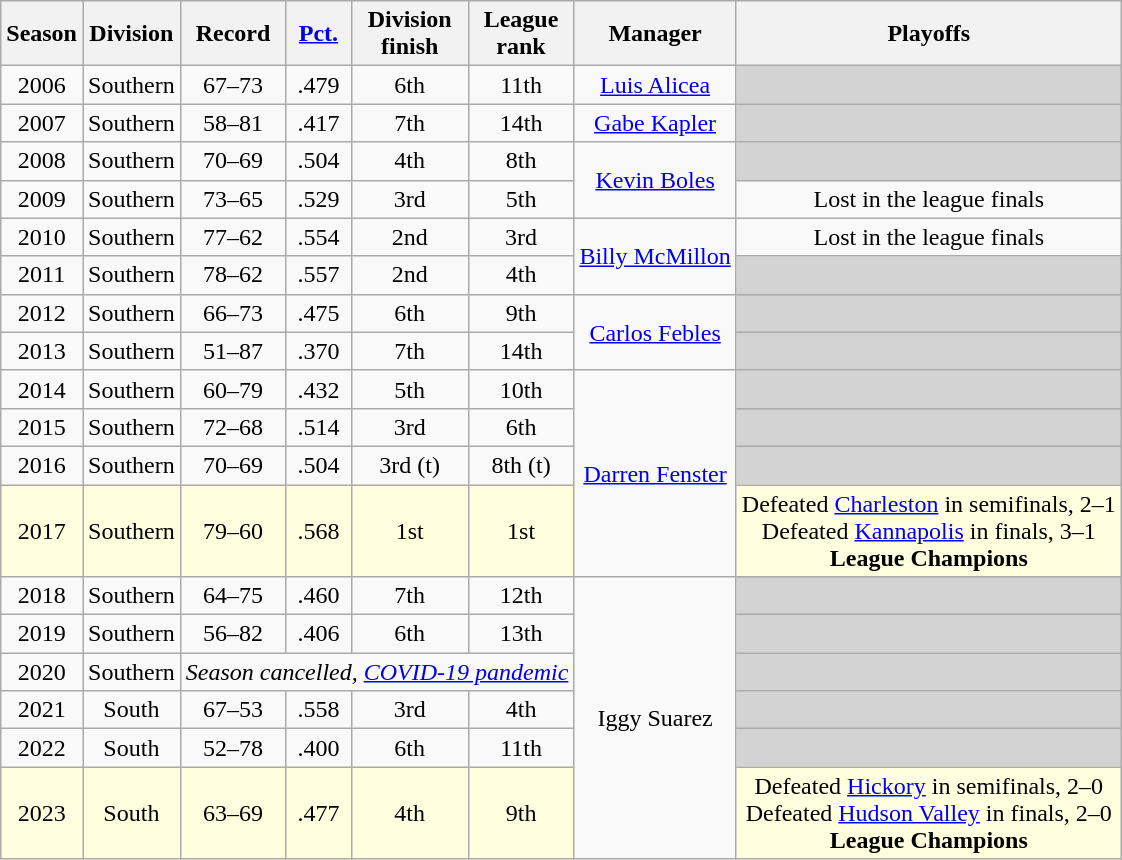<table class="wikitable" style="text-align:center">
<tr>
<th>Season</th>
<th>Division</th>
<th>Record</th>
<th><a href='#'>Pct.</a></th>
<th>Division<br>finish</th>
<th>League<br>rank</th>
<th>Manager</th>
<th>Playoffs</th>
</tr>
<tr>
<td>2006</td>
<td>Southern</td>
<td>67–73</td>
<td>.479</td>
<td>6th</td>
<td>11th</td>
<td><a href='#'>Luis Alicea</a></td>
<td bgcolor=lightgrey> </td>
</tr>
<tr>
<td>2007</td>
<td>Southern</td>
<td>58–81</td>
<td>.417</td>
<td>7th</td>
<td>14th</td>
<td><a href='#'>Gabe Kapler</a></td>
<td bgcolor=lightgrey> </td>
</tr>
<tr>
<td>2008</td>
<td>Southern</td>
<td>70–69</td>
<td>.504</td>
<td>4th</td>
<td>8th</td>
<td rowspan=2><a href='#'>Kevin Boles</a></td>
<td bgcolor=lightgrey> </td>
</tr>
<tr>
<td>2009</td>
<td>Southern</td>
<td>73–65</td>
<td>.529</td>
<td>3rd</td>
<td>5th</td>
<td>Lost in the league finals</td>
</tr>
<tr>
<td>2010</td>
<td>Southern</td>
<td>77–62</td>
<td>.554</td>
<td>2nd</td>
<td>3rd</td>
<td rowspan=2><a href='#'>Billy McMillon</a></td>
<td>Lost in the league finals</td>
</tr>
<tr>
<td>2011</td>
<td>Southern</td>
<td>78–62</td>
<td>.557</td>
<td>2nd</td>
<td>4th</td>
<td bgcolor=lightgrey> </td>
</tr>
<tr>
<td>2012</td>
<td>Southern</td>
<td>66–73</td>
<td>.475</td>
<td>6th</td>
<td>9th</td>
<td rowspan=2><a href='#'>Carlos Febles</a></td>
<td bgcolor=lightgrey> </td>
</tr>
<tr>
<td>2013</td>
<td>Southern</td>
<td>51–87</td>
<td>.370</td>
<td>7th</td>
<td>14th</td>
<td bgcolor=lightgrey> </td>
</tr>
<tr>
<td>2014</td>
<td>Southern</td>
<td>60–79</td>
<td>.432</td>
<td>5th</td>
<td>10th</td>
<td rowspan=4><a href='#'>Darren Fenster</a></td>
<td bgcolor=lightgrey> </td>
</tr>
<tr>
<td>2015</td>
<td>Southern</td>
<td>72–68</td>
<td>.514</td>
<td>3rd</td>
<td>6th</td>
<td bgcolor=lightgrey> </td>
</tr>
<tr>
<td>2016</td>
<td>Southern</td>
<td>70–69</td>
<td>.504</td>
<td>3rd (t)</td>
<td>8th (t)</td>
<td bgcolor=lightgrey> </td>
</tr>
<tr bgcolor=lightyellow>
<td>2017</td>
<td>Southern</td>
<td>79–60</td>
<td>.568</td>
<td>1st</td>
<td>1st</td>
<td>Defeated <a href='#'>Charleston</a> in semifinals, 2–1<br>Defeated <a href='#'>Kannapolis</a> in finals, 3–1<br><strong>League Champions</strong></td>
</tr>
<tr>
<td>2018</td>
<td>Southern</td>
<td>64–75</td>
<td>.460</td>
<td>7th</td>
<td>12th</td>
<td rowspan=6>Iggy Suarez</td>
<td bgcolor=lightgrey> </td>
</tr>
<tr>
<td>2019</td>
<td>Southern</td>
<td>56–82</td>
<td>.406</td>
<td>6th</td>
<td>13th</td>
<td bgcolor=lightgrey> </td>
</tr>
<tr>
<td>2020</td>
<td>Southern</td>
<td colspan=4><em>Season cancelled, <a href='#'>COVID-19 pandemic</a></em></td>
<td bgcolor=lightgrey> </td>
</tr>
<tr>
<td>2021</td>
<td>South</td>
<td>67–53</td>
<td>.558</td>
<td>3rd</td>
<td>4th</td>
<td bgcolor=lightgrey> </td>
</tr>
<tr>
<td>2022</td>
<td>South</td>
<td>52–78</td>
<td>.400</td>
<td>6th</td>
<td>11th</td>
<td bgcolor=lightgrey> </td>
</tr>
<tr bgcolor=lightyellow>
<td>2023</td>
<td>South</td>
<td>63–69</td>
<td>.477</td>
<td>4th</td>
<td>9th</td>
<td>Defeated <a href='#'>Hickory</a> in semifinals, 2–0<br>Defeated <a href='#'>Hudson Valley</a> in finals, 2–0<br><strong>League Champions</strong></td>
</tr>
</table>
